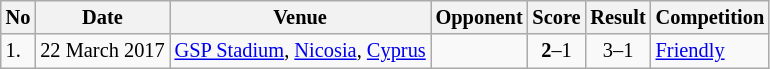<table class="wikitable" style="font-size:85%;">
<tr>
<th>No</th>
<th>Date</th>
<th>Venue</th>
<th>Opponent</th>
<th>Score</th>
<th>Result</th>
<th>Competition</th>
</tr>
<tr>
<td>1.</td>
<td>22 March 2017</td>
<td><a href='#'>GSP Stadium</a>, <a href='#'>Nicosia</a>, <a href='#'>Cyprus</a></td>
<td></td>
<td align=center><strong>2</strong>–1</td>
<td align=center>3–1</td>
<td><a href='#'>Friendly</a></td>
</tr>
</table>
